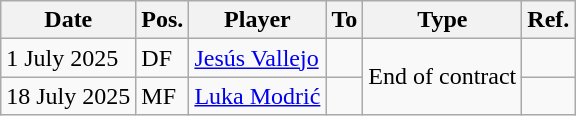<table class="wikitable">
<tr>
<th>Date</th>
<th>Pos.</th>
<th>Player</th>
<th>To</th>
<th>Type</th>
<th><abbr>Ref.</abbr></th>
</tr>
<tr>
<td>1 July 2025</td>
<td>DF</td>
<td> <a href='#'>Jesús Vallejo</a></td>
<td></td>
<td rowspan=2>End of contract</td>
<td align="center"></td>
</tr>
<tr>
<td>18 July 2025</td>
<td>MF</td>
<td> <a href='#'>Luka Modrić</a></td>
<td></td>
<td align="center"></td>
</tr>
</table>
